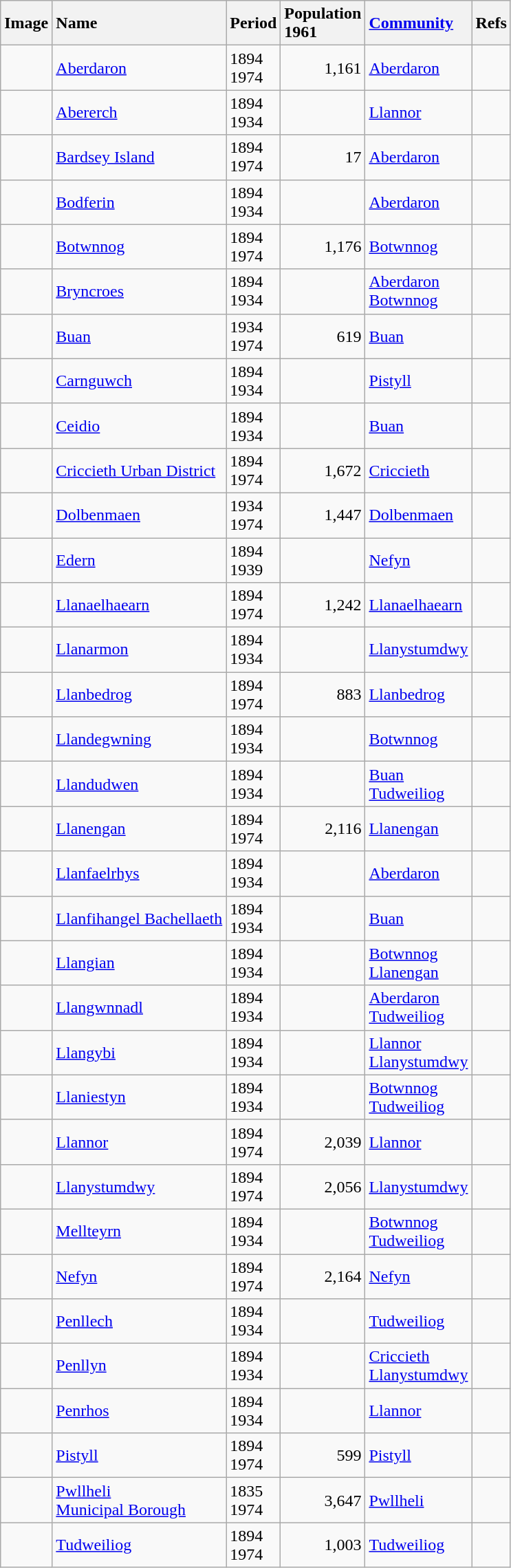<table class="wikitable sortable">
<tr>
<th class="unsortable" style="text-align:left">Image</th>
<th style="text-align:left">Name</th>
<th style="text-align:left">Period</th>
<th style="text-align:left">Population<br>1961</th>
<th style="text-align:left"><a href='#'>Community</a></th>
<th class="unsortable" style="text-align:left">Refs</th>
</tr>
<tr>
<td></td>
<td><a href='#'>Aberdaron</a></td>
<td>1894<br>1974</td>
<td style="text-align:right;">1,161</td>
<td><a href='#'>Aberdaron</a></td>
<td></td>
</tr>
<tr>
<td></td>
<td><a href='#'>Abererch</a></td>
<td>1894<br>1934</td>
<td></td>
<td><a href='#'>Llannor</a></td>
<td></td>
</tr>
<tr>
<td></td>
<td><a href='#'>Bardsey Island</a></td>
<td>1894<br>1974</td>
<td style="text-align:right;">17</td>
<td><a href='#'>Aberdaron</a></td>
<td></td>
</tr>
<tr>
<td></td>
<td><a href='#'>Bodferin</a></td>
<td>1894<br>1934</td>
<td></td>
<td><a href='#'>Aberdaron</a></td>
<td></td>
</tr>
<tr>
<td></td>
<td><a href='#'>Botwnnog</a></td>
<td>1894<br>1974</td>
<td style="text-align:right;">1,176</td>
<td><a href='#'>Botwnnog</a></td>
<td></td>
</tr>
<tr>
<td></td>
<td><a href='#'>Bryncroes</a></td>
<td>1894<br>1934</td>
<td></td>
<td><a href='#'>Aberdaron</a><br><a href='#'>Botwnnog</a></td>
<td></td>
</tr>
<tr>
<td></td>
<td><a href='#'>Buan</a></td>
<td>1934<br>1974</td>
<td style="text-align:right;">619</td>
<td><a href='#'>Buan</a></td>
<td></td>
</tr>
<tr>
<td></td>
<td><a href='#'>Carnguwch</a></td>
<td>1894<br>1934</td>
<td></td>
<td><a href='#'>Pistyll</a></td>
<td></td>
</tr>
<tr>
<td></td>
<td><a href='#'>Ceidio</a></td>
<td>1894<br>1934</td>
<td></td>
<td><a href='#'>Buan</a></td>
<td></td>
</tr>
<tr>
<td></td>
<td><a href='#'>Criccieth Urban District</a></td>
<td>1894<br>1974</td>
<td style="text-align:right;">1,672</td>
<td><a href='#'>Criccieth</a></td>
<td></td>
</tr>
<tr>
<td></td>
<td><a href='#'>Dolbenmaen</a></td>
<td>1934<br>1974</td>
<td style="text-align:right;">1,447</td>
<td><a href='#'>Dolbenmaen</a></td>
<td></td>
</tr>
<tr>
<td></td>
<td><a href='#'>Edern</a></td>
<td>1894<br>1939</td>
<td></td>
<td><a href='#'>Nefyn</a></td>
<td></td>
</tr>
<tr>
<td></td>
<td><a href='#'>Llanaelhaearn</a></td>
<td>1894<br>1974</td>
<td style="text-align:right;">1,242</td>
<td><a href='#'>Llanaelhaearn</a></td>
<td></td>
</tr>
<tr>
<td></td>
<td><a href='#'>Llanarmon</a></td>
<td>1894<br>1934</td>
<td></td>
<td><a href='#'>Llanystumdwy</a></td>
<td></td>
</tr>
<tr>
<td></td>
<td><a href='#'>Llanbedrog</a></td>
<td>1894<br>1974</td>
<td style="text-align:right;">883</td>
<td><a href='#'>Llanbedrog</a></td>
<td></td>
</tr>
<tr>
<td></td>
<td><a href='#'>Llandegwning</a></td>
<td>1894<br>1934</td>
<td></td>
<td><a href='#'>Botwnnog</a></td>
<td></td>
</tr>
<tr>
<td></td>
<td><a href='#'>Llandudwen</a></td>
<td>1894<br>1934</td>
<td></td>
<td><a href='#'>Buan</a><br><a href='#'>Tudweiliog</a></td>
<td></td>
</tr>
<tr>
<td></td>
<td><a href='#'>Llanengan</a></td>
<td>1894<br>1974</td>
<td style="text-align:right;">2,116</td>
<td><a href='#'>Llanengan</a></td>
<td></td>
</tr>
<tr>
<td></td>
<td><a href='#'>Llanfaelrhys</a></td>
<td>1894<br>1934</td>
<td></td>
<td><a href='#'>Aberdaron</a></td>
<td></td>
</tr>
<tr>
<td></td>
<td><a href='#'>Llanfihangel Bachellaeth</a></td>
<td>1894<br>1934</td>
<td></td>
<td><a href='#'>Buan</a></td>
<td></td>
</tr>
<tr>
<td></td>
<td><a href='#'>Llangian</a></td>
<td>1894<br>1934</td>
<td></td>
<td><a href='#'>Botwnnog</a><br><a href='#'>Llanengan</a></td>
<td></td>
</tr>
<tr>
<td></td>
<td><a href='#'>Llangwnnadl</a></td>
<td>1894<br>1934</td>
<td></td>
<td><a href='#'>Aberdaron</a><br><a href='#'>Tudweiliog</a></td>
<td></td>
</tr>
<tr>
<td></td>
<td><a href='#'>Llangybi</a></td>
<td>1894<br>1934</td>
<td></td>
<td><a href='#'>Llannor</a><br><a href='#'>Llanystumdwy</a></td>
<td></td>
</tr>
<tr>
<td></td>
<td><a href='#'>Llaniestyn</a></td>
<td>1894<br>1934</td>
<td></td>
<td><a href='#'>Botwnnog</a><br><a href='#'>Tudweiliog</a></td>
<td></td>
</tr>
<tr>
<td></td>
<td><a href='#'>Llannor</a></td>
<td>1894<br>1974</td>
<td style="text-align:right;">2,039</td>
<td><a href='#'>Llannor</a></td>
<td></td>
</tr>
<tr>
<td></td>
<td><a href='#'>Llanystumdwy</a></td>
<td>1894<br>1974</td>
<td style="text-align:right;">2,056</td>
<td><a href='#'>Llanystumdwy</a></td>
<td></td>
</tr>
<tr>
<td></td>
<td><a href='#'>Mellteyrn</a></td>
<td>1894<br>1934</td>
<td></td>
<td><a href='#'>Botwnnog</a><br><a href='#'>Tudweiliog</a></td>
<td></td>
</tr>
<tr>
<td></td>
<td><a href='#'>Nefyn</a></td>
<td>1894<br>1974</td>
<td style="text-align:right;">2,164</td>
<td><a href='#'>Nefyn</a></td>
<td></td>
</tr>
<tr>
<td></td>
<td><a href='#'>Penllech</a></td>
<td>1894<br>1934</td>
<td></td>
<td><a href='#'>Tudweiliog</a></td>
<td></td>
</tr>
<tr>
<td></td>
<td><a href='#'>Penllyn</a></td>
<td>1894<br>1934</td>
<td></td>
<td><a href='#'>Criccieth</a><br><a href='#'>Llanystumdwy</a></td>
<td></td>
</tr>
<tr>
<td></td>
<td><a href='#'>Penrhos</a></td>
<td>1894<br>1934</td>
<td></td>
<td><a href='#'>Llannor</a></td>
<td></td>
</tr>
<tr>
<td></td>
<td><a href='#'>Pistyll</a></td>
<td>1894<br>1974</td>
<td style="text-align:right;">599</td>
<td><a href='#'>Pistyll</a></td>
<td></td>
</tr>
<tr>
<td></td>
<td><a href='#'>Pwllheli<br>Municipal Borough</a></td>
<td>1835<br>1974</td>
<td style="text-align:right;">3,647</td>
<td><a href='#'>Pwllheli</a></td>
<td></td>
</tr>
<tr>
<td></td>
<td><a href='#'>Tudweiliog</a></td>
<td>1894<br>1974</td>
<td style="text-align:right;">1,003</td>
<td><a href='#'>Tudweiliog</a></td>
<td></td>
</tr>
</table>
